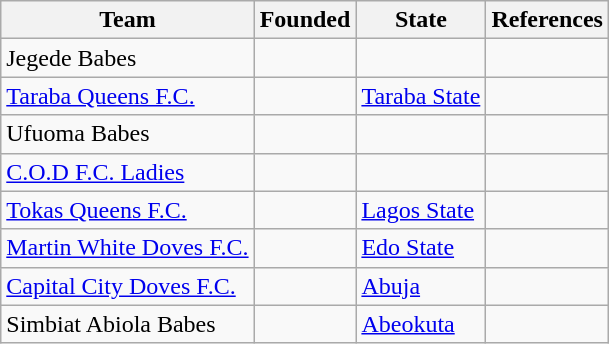<table class="wikitable">
<tr>
<th>Team</th>
<th>Founded</th>
<th>State</th>
<th>References</th>
</tr>
<tr>
<td>Jegede Babes</td>
<td></td>
<td></td>
<td></td>
</tr>
<tr>
<td><a href='#'>Taraba Queens F.C.</a></td>
<td></td>
<td><a href='#'>Taraba State</a></td>
<td></td>
</tr>
<tr>
<td>Ufuoma Babes</td>
<td></td>
<td></td>
<td></td>
</tr>
<tr>
<td><a href='#'>C.O.D F.C. Ladies</a></td>
<td></td>
<td></td>
<td></td>
</tr>
<tr>
<td><a href='#'>Tokas Queens F.C.</a></td>
<td></td>
<td><a href='#'>Lagos State</a></td>
<td></td>
</tr>
<tr>
<td><a href='#'>Martin White Doves F.C.</a></td>
<td></td>
<td><a href='#'>Edo State</a></td>
<td></td>
</tr>
<tr>
<td><a href='#'>Capital City Doves F.C.</a></td>
<td></td>
<td><a href='#'>Abuja</a></td>
<td></td>
</tr>
<tr>
<td>Simbiat Abiola Babes</td>
<td></td>
<td><a href='#'>Abeokuta</a></td>
<td></td>
</tr>
</table>
